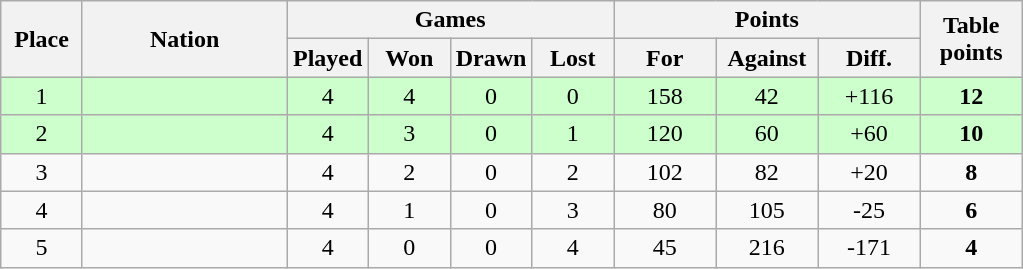<table class="wikitable" style="text-align:center">
<tr>
<th rowspan="2" style="width:8%">Place</th>
<th rowspan="2" style="width:20%">Nation</th>
<th colspan="4" style="width:32%">Games</th>
<th colspan="3" style="width:30%">Points</th>
<th rowspan="2" style="width:10%">Table<br>points</th>
</tr>
<tr>
<th style="width:8%">Played</th>
<th style="width:8%">Won</th>
<th style="width:8%">Drawn</th>
<th style="width:8%">Lost</th>
<th style="width:10%">For</th>
<th style="width:10%">Against</th>
<th style="width:10%">Diff.</th>
</tr>
<tr style="background:#cfc">
<td>1</td>
<td align=left><strong></strong></td>
<td>4</td>
<td>4</td>
<td>0</td>
<td>0</td>
<td>158</td>
<td>42</td>
<td>+116</td>
<td><strong>12</strong></td>
</tr>
<tr style="background:#cfc">
<td>2</td>
<td align=left></td>
<td>4</td>
<td>3</td>
<td>0</td>
<td>1</td>
<td>120</td>
<td>60</td>
<td>+60</td>
<td><strong>10</strong></td>
</tr>
<tr>
<td>3</td>
<td align=left></td>
<td>4</td>
<td>2</td>
<td>0</td>
<td>2</td>
<td>102</td>
<td>82</td>
<td>+20</td>
<td><strong>8</strong></td>
</tr>
<tr>
<td>4</td>
<td align=left></td>
<td>4</td>
<td>1</td>
<td>0</td>
<td>3</td>
<td>80</td>
<td>105</td>
<td>-25</td>
<td><strong>6</strong></td>
</tr>
<tr>
<td>5</td>
<td align=left><em></em></td>
<td>4</td>
<td>0</td>
<td>0</td>
<td>4</td>
<td>45</td>
<td>216</td>
<td>-171</td>
<td><strong>4</strong></td>
</tr>
</table>
